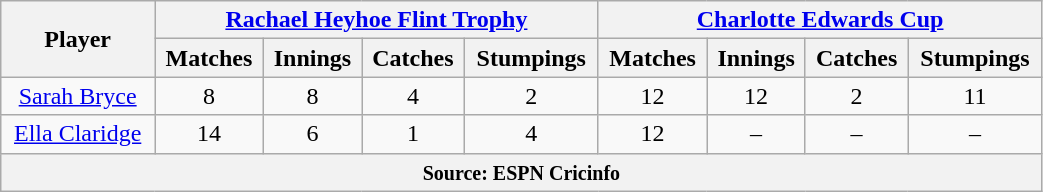<table class="wikitable" style="text-align:center; width:55%;">
<tr>
<th rowspan=2>Player</th>
<th colspan=4><a href='#'>Rachael Heyhoe Flint Trophy</a></th>
<th colspan=4><a href='#'>Charlotte Edwards Cup</a></th>
</tr>
<tr>
<th>Matches</th>
<th>Innings</th>
<th>Catches</th>
<th>Stumpings</th>
<th>Matches</th>
<th>Innings</th>
<th>Catches</th>
<th>Stumpings</th>
</tr>
<tr>
<td><a href='#'>Sarah Bryce</a></td>
<td>8</td>
<td>8</td>
<td>4</td>
<td>2</td>
<td>12</td>
<td>12</td>
<td>2</td>
<td>11</td>
</tr>
<tr>
<td><a href='#'>Ella Claridge</a></td>
<td>14</td>
<td>6</td>
<td>1</td>
<td>4</td>
<td>12</td>
<td>–</td>
<td>–</td>
<td>–</td>
</tr>
<tr>
<th colspan="9"><small>Source: ESPN Cricinfo</small></th>
</tr>
</table>
